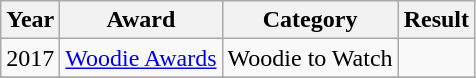<table class="wikitable">
<tr>
<th scope="col">Year</th>
<th scope="col">Award</th>
<th>Category</th>
<th scope="col">Result</th>
</tr>
<tr>
<td style="text-align:center;">2017</td>
<td><a href='#'>Woodie Awards</a></td>
<td>Woodie to Watch</td>
<td></td>
</tr>
<tr>
</tr>
</table>
